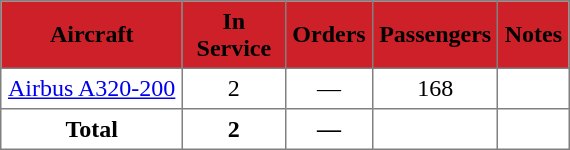<table class="toccolours" border="1" cellpadding="4" style="border-collapse:collapse;text-align:center;margin:auto;">
<tr style="background:#CE2029;">
<th><span>Aircraft</span></th>
<th style="width:60px;"><span>In Service</span></th>
<th><span>Orders</span></th>
<th><span>Passengers</span></th>
<th><span>Notes</span></th>
</tr>
<tr>
<td><a href='#'>Airbus A320-200</a></td>
<td>2</td>
<td>—</td>
<td>168</td>
<td></td>
</tr>
<tr>
<th>Total</th>
<th>2</th>
<th>—</th>
<th></th>
<th colspan="3"></th>
</tr>
</table>
